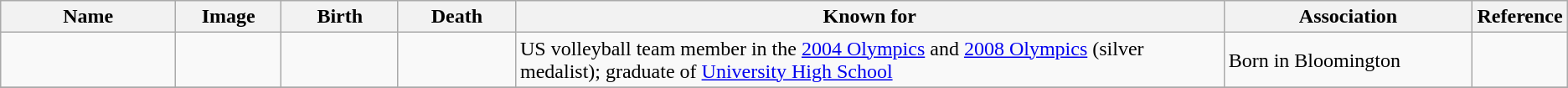<table class="wikitable sortable">
<tr>
<th scope="col" width="140">Name</th>
<th scope="col" width="80" class="unsortable">Image</th>
<th scope="col" width="90">Birth</th>
<th scope="col" width="90">Death</th>
<th scope="col" width="600" class="unsortable">Known for</th>
<th scope="col" width="200" class="unsortable">Association</th>
<th scope="col" width="30" class="unsortable">Reference</th>
</tr>
<tr>
<td></td>
<td></td>
<td align=right></td>
<td></td>
<td>US volleyball team member in the <a href='#'>2004 Olympics</a> and <a href='#'>2008 Olympics</a> (silver medalist); graduate of <a href='#'>University High School</a></td>
<td>Born in Bloomington</td>
<td align="center"></td>
</tr>
<tr>
</tr>
</table>
